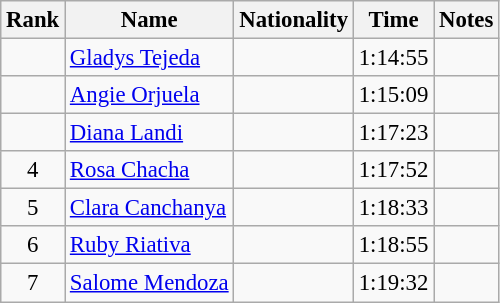<table class="wikitable sortable" style="text-align:center;font-size:95%">
<tr>
<th>Rank</th>
<th>Name</th>
<th>Nationality</th>
<th>Time</th>
<th>Notes</th>
</tr>
<tr>
<td></td>
<td align=left><a href='#'>Gladys Tejeda</a></td>
<td align=left></td>
<td>1:14:55</td>
<td></td>
</tr>
<tr>
<td></td>
<td align=left><a href='#'>Angie Orjuela</a></td>
<td align=left></td>
<td>1:15:09</td>
<td></td>
</tr>
<tr>
<td></td>
<td align=left><a href='#'>Diana Landi</a></td>
<td align=left></td>
<td>1:17:23</td>
<td></td>
</tr>
<tr>
<td>4</td>
<td align=left><a href='#'>Rosa Chacha</a></td>
<td align=left></td>
<td>1:17:52</td>
<td></td>
</tr>
<tr>
<td>5</td>
<td align=left><a href='#'>Clara Canchanya</a></td>
<td align=left></td>
<td>1:18:33</td>
<td></td>
</tr>
<tr>
<td>6</td>
<td align=left><a href='#'>Ruby Riativa</a></td>
<td align=left></td>
<td>1:18:55</td>
<td></td>
</tr>
<tr>
<td>7</td>
<td align=left><a href='#'>Salome Mendoza</a></td>
<td align=left></td>
<td>1:19:32</td>
<td></td>
</tr>
</table>
